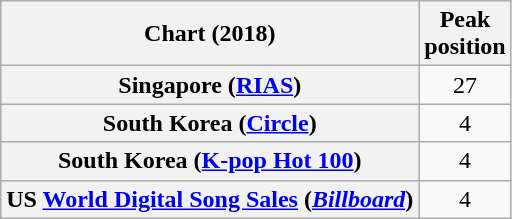<table class="wikitable sortable plainrowheaders" style="text-align:center">
<tr>
<th scope="col">Chart (2018)</th>
<th scope="col">Peak<br>position</th>
</tr>
<tr>
<th scope="row">Singapore (<a href='#'>RIAS</a>)</th>
<td>27</td>
</tr>
<tr>
<th scope="row">South Korea (<a href='#'>Circle</a>)</th>
<td>4</td>
</tr>
<tr>
<th scope="row">South Korea (<a href='#'>K-pop Hot 100</a>)</th>
<td>4</td>
</tr>
<tr>
<th scope="row">US <a href='#'>World Digital Song Sales</a> (<em><a href='#'>Billboard</a></em>)</th>
<td>4</td>
</tr>
</table>
